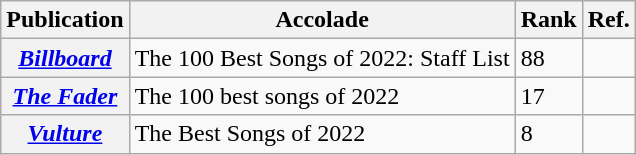<table class="wikitable sortable plainrowheaders">
<tr>
<th>Publication</th>
<th>Accolade</th>
<th>Rank</th>
<th>Ref.</th>
</tr>
<tr>
<th scope="row"><em><a href='#'>Billboard</a></em></th>
<td>The 100 Best Songs of 2022: Staff List</td>
<td>88</td>
<td></td>
</tr>
<tr>
<th scope="row"><em><a href='#'>The Fader</a></em></th>
<td>The 100 best songs of 2022</td>
<td>17</td>
<td></td>
</tr>
<tr>
<th scope="row"><em><a href='#'>Vulture</a></em></th>
<td>The Best Songs of 2022</td>
<td>8</td>
<td></td>
</tr>
</table>
